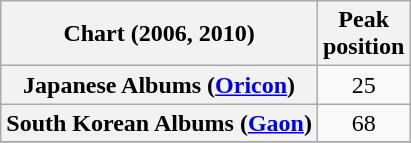<table class="wikitable plainrowheaders">
<tr>
<th>Chart (2006, 2010)</th>
<th>Peak<br>position</th>
</tr>
<tr>
<th scope="row">Japanese Albums (<a href='#'>Oricon</a>)</th>
<td style="text-align:center;">25</td>
</tr>
<tr>
<th scope="row">South Korean Albums (<a href='#'>Gaon</a>)</th>
<td style="text-align:center;">68</td>
</tr>
<tr>
</tr>
</table>
